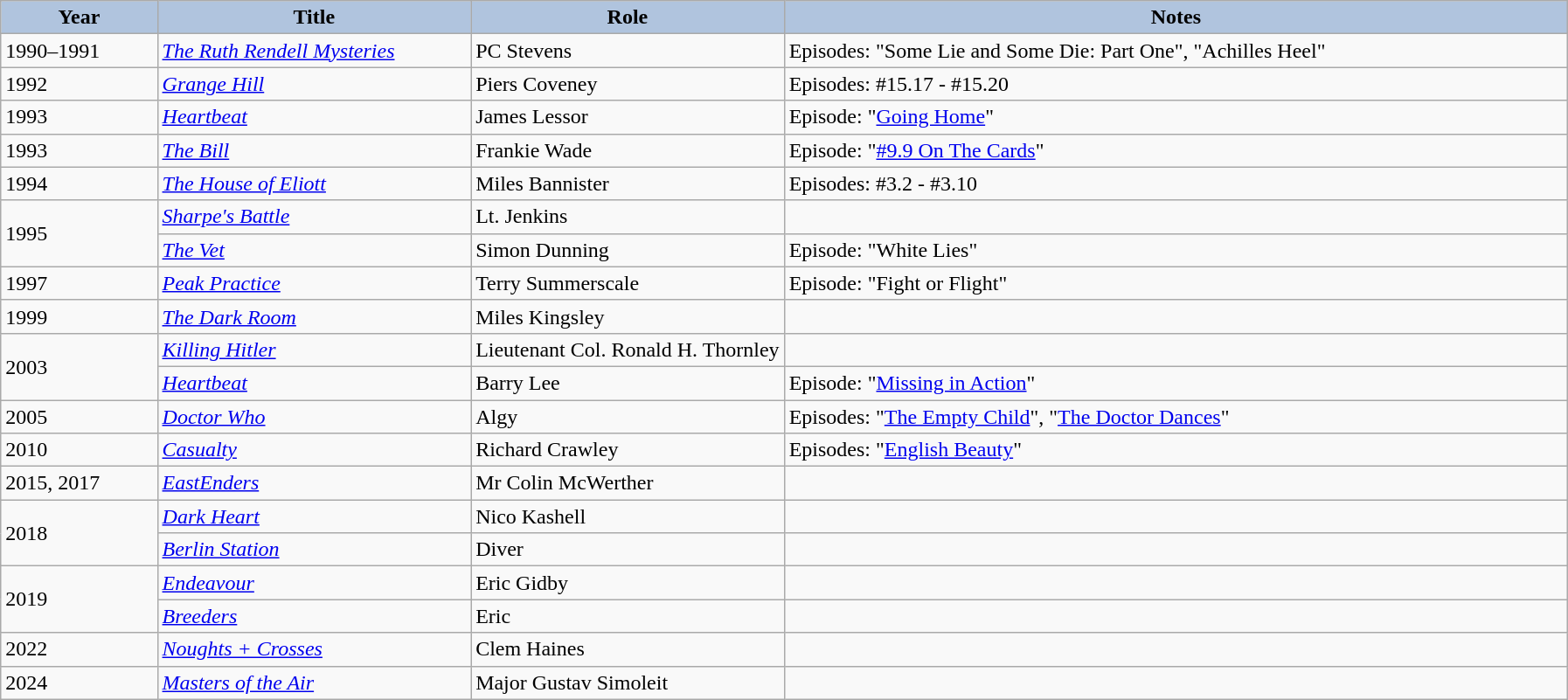<table class="wikitable">
<tr>
<th style="background:#b0c4de; width:10%;">Year</th>
<th style="background:#b0c4de; width:20%;">Title</th>
<th style="background:#b0c4de; width:20%;">Role</th>
<th style="background:#b0c4de; width:50%;">Notes</th>
</tr>
<tr>
<td>1990–1991</td>
<td><em><a href='#'>The Ruth Rendell Mysteries</a></em></td>
<td>PC Stevens</td>
<td>Episodes: "Some Lie and Some Die: Part One", "Achilles Heel"</td>
</tr>
<tr>
<td>1992</td>
<td><em><a href='#'>Grange Hill</a></em></td>
<td>Piers Coveney</td>
<td>Episodes: #15.17 - #15.20</td>
</tr>
<tr>
<td>1993</td>
<td><em><a href='#'>Heartbeat</a></em></td>
<td>James Lessor</td>
<td>Episode: "<a href='#'>Going Home</a>"</td>
</tr>
<tr>
<td>1993</td>
<td><em><a href='#'>The Bill</a></em></td>
<td>Frankie Wade</td>
<td>Episode: "<a href='#'>#9.9 On The Cards</a>"</td>
</tr>
<tr>
<td>1994</td>
<td><em><a href='#'>The House of Eliott</a></em></td>
<td>Miles Bannister</td>
<td>Episodes: #3.2 - #3.10</td>
</tr>
<tr>
<td rowspan="2">1995</td>
<td><em><a href='#'>Sharpe's Battle</a></em></td>
<td>Lt. Jenkins</td>
<td></td>
</tr>
<tr>
<td><em><a href='#'>The Vet</a></em></td>
<td>Simon Dunning</td>
<td>Episode: "White Lies"</td>
</tr>
<tr>
<td>1997</td>
<td><em><a href='#'>Peak Practice</a></em></td>
<td>Terry Summerscale</td>
<td>Episode: "Fight or Flight"</td>
</tr>
<tr>
<td>1999</td>
<td><em><a href='#'>The Dark Room</a></em></td>
<td>Miles Kingsley</td>
<td></td>
</tr>
<tr>
<td rowspan="2">2003</td>
<td><em><a href='#'>Killing Hitler</a></em></td>
<td>Lieutenant Col. Ronald H. Thornley</td>
<td></td>
</tr>
<tr>
<td><em><a href='#'>Heartbeat</a></em></td>
<td>Barry Lee</td>
<td>Episode: "<a href='#'>Missing in Action</a>"</td>
</tr>
<tr>
<td>2005</td>
<td><em><a href='#'>Doctor Who</a></em></td>
<td>Algy</td>
<td>Episodes: "<a href='#'>The Empty Child</a>", "<a href='#'>The Doctor Dances</a>"</td>
</tr>
<tr>
<td>2010</td>
<td><em><a href='#'>Casualty</a></em></td>
<td>Richard Crawley</td>
<td>Episodes: "<a href='#'>English Beauty</a>"</td>
</tr>
<tr>
<td>2015, 2017</td>
<td><em><a href='#'>EastEnders</a></em></td>
<td>Mr Colin McWerther</td>
<td></td>
</tr>
<tr>
<td rowspan="2">2018</td>
<td><a href='#'><em>Dark Heart</em></a></td>
<td>Nico Kashell</td>
<td></td>
</tr>
<tr>
<td><a href='#'><em>Berlin Station</em></a></td>
<td>Diver</td>
<td></td>
</tr>
<tr>
<td rowspan="2">2019</td>
<td><a href='#'><em>Endeavour</em></a></td>
<td>Eric Gidby</td>
<td></td>
</tr>
<tr>
<td><a href='#'><em>Breeders</em></a></td>
<td>Eric</td>
<td></td>
</tr>
<tr>
<td>2022</td>
<td><em><a href='#'>Noughts + Crosses</a></em></td>
<td>Clem Haines</td>
<td></td>
</tr>
<tr>
<td>2024</td>
<td><em><a href='#'>Masters of the Air</a></em></td>
<td>Major Gustav Simoleit</td>
<td></td>
</tr>
</table>
